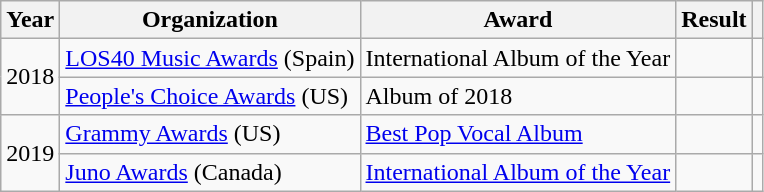<table class="wikitable sortable plainrowheaders">
<tr>
<th scope="col">Year</th>
<th scope="col">Organization</th>
<th scope="col">Award</th>
<th scope="col">Result</th>
<th class="unsortable"></th>
</tr>
<tr>
<td rowspan="2">2018</td>
<td><a href='#'>LOS40 Music Awards</a> (Spain)</td>
<td>International Album of the Year</td>
<td></td>
<td></td>
</tr>
<tr>
<td><a href='#'>People's Choice Awards</a> (US)</td>
<td>Album of 2018</td>
<td></td>
<td></td>
</tr>
<tr>
<td rowspan="2">2019</td>
<td><a href='#'>Grammy Awards</a> (US)</td>
<td><a href='#'>Best Pop Vocal Album</a></td>
<td></td>
<td></td>
</tr>
<tr>
<td><a href='#'>Juno Awards</a> (Canada)</td>
<td><a href='#'>International Album of the Year</a></td>
<td></td>
<td></td>
</tr>
</table>
